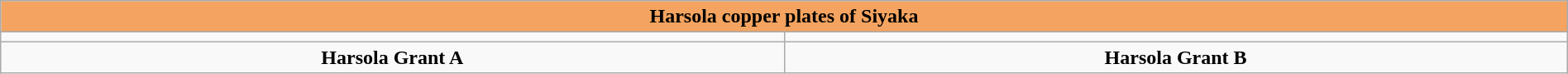<table class="wikitable" style="font-size: 100%; width: 100%;" align="center" cellpadding="3">
<tr>
<td colspan="2" align="center" style="background:#F4A460; font-size: 100%;"><strong>Harsola copper plates of Siyaka</strong></td>
</tr>
<tr>
<td align="center"></td>
<td align="center"></td>
</tr>
<tr>
<td align="center"><strong>Harsola Grant A</strong></td>
<td align="center"><strong>Harsola Grant B</strong></td>
</tr>
</table>
